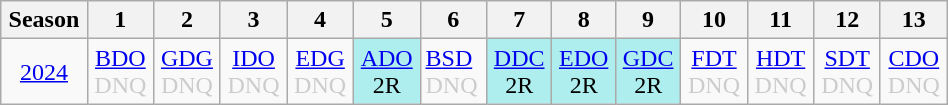<table class="wikitable" style="width:50%; margin:0">
<tr>
<th>Season</th>
<th>1</th>
<th>2</th>
<th>3</th>
<th>4</th>
<th>5</th>
<th>6</th>
<th>7</th>
<th>8</th>
<th>9</th>
<th>10</th>
<th>11</th>
<th>12</th>
<th>13</th>
</tr>
<tr>
<td style="text-align:center;"background:#efefef;"><a href='#'>2024</a></td>
<td style="text-align:center; color:#ccc;"><a href='#'>BDO</a><br>DNQ</td>
<td style="text-align:center; color:#ccc;"><a href='#'>GDG</a><br>DNQ</td>
<td style="text-align:center; color:#ccc;"><a href='#'>IDO</a><br>DNQ</td>
<td style="text-align:center; color:#ccc;"><a href='#'>EDG</a><br>DNQ</td>
<td style="text-align:center; background:#afeeee;"><a href='#'>ADO</a><br>2R</td>
<td style="text-aling:center; color:#ccc;"><a href='#'>BSD</a><br> DNQ</td>
<td style="text-align:center; background:#afeeee;"><a href='#'>DDC</a><br>2R</td>
<td style="text-align:center; background:#afeeee;"><a href='#'>EDO</a><br>2R</td>
<td style="text-align:center; background:#afeeee;"><a href='#'>GDC</a><br>2R</td>
<td style="text-align:center; color:#ccc;"><a href='#'>FDT</a><br>DNQ</td>
<td style="text-align:center; color:#ccc;"><a href='#'>HDT</a><br>DNQ</td>
<td style="text-align:center; color:#ccc;"><a href='#'>SDT</a><br>DNQ</td>
<td style="text-align:center; color:#ccc;"><a href='#'>CDO</a><br>DNQ</td>
</tr>
</table>
